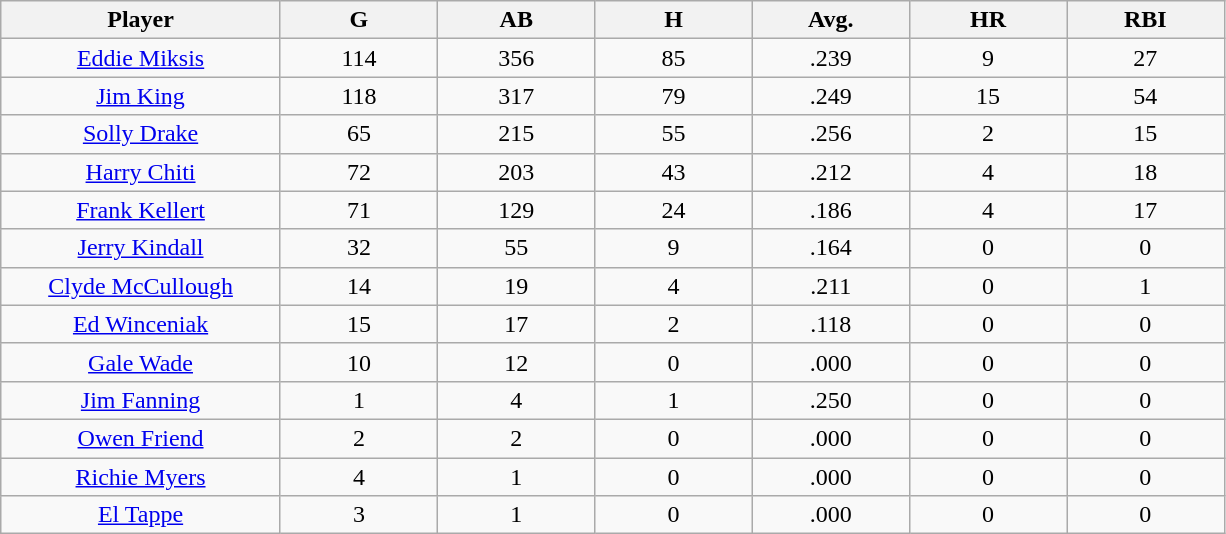<table class="wikitable sortable">
<tr>
<th bgcolor="#DDDDFF" width="16%">Player</th>
<th bgcolor="#DDDDFF" width="9%">G</th>
<th bgcolor="#DDDDFF" width="9%">AB</th>
<th bgcolor="#DDDDFF" width="9%">H</th>
<th bgcolor="#DDDDFF" width="9%">Avg.</th>
<th bgcolor="#DDDDFF" width="9%">HR</th>
<th bgcolor="#DDDDFF" width="9%">RBI</th>
</tr>
<tr align="center">
<td><a href='#'>Eddie Miksis</a></td>
<td>114</td>
<td>356</td>
<td>85</td>
<td>.239</td>
<td>9</td>
<td>27</td>
</tr>
<tr align="center">
<td><a href='#'>Jim King</a></td>
<td>118</td>
<td>317</td>
<td>79</td>
<td>.249</td>
<td>15</td>
<td>54</td>
</tr>
<tr align="center">
<td><a href='#'>Solly Drake</a></td>
<td>65</td>
<td>215</td>
<td>55</td>
<td>.256</td>
<td>2</td>
<td>15</td>
</tr>
<tr align="center">
<td><a href='#'>Harry Chiti</a></td>
<td>72</td>
<td>203</td>
<td>43</td>
<td>.212</td>
<td>4</td>
<td>18</td>
</tr>
<tr align="center">
<td><a href='#'>Frank Kellert</a></td>
<td>71</td>
<td>129</td>
<td>24</td>
<td>.186</td>
<td>4</td>
<td>17</td>
</tr>
<tr align="center">
<td><a href='#'>Jerry Kindall</a></td>
<td>32</td>
<td>55</td>
<td>9</td>
<td>.164</td>
<td>0</td>
<td>0</td>
</tr>
<tr align="center">
<td><a href='#'>Clyde McCullough</a></td>
<td>14</td>
<td>19</td>
<td>4</td>
<td>.211</td>
<td>0</td>
<td>1</td>
</tr>
<tr align="center">
<td><a href='#'>Ed Winceniak</a></td>
<td>15</td>
<td>17</td>
<td>2</td>
<td>.118</td>
<td>0</td>
<td>0</td>
</tr>
<tr align="center">
<td><a href='#'>Gale Wade</a></td>
<td>10</td>
<td>12</td>
<td>0</td>
<td>.000</td>
<td>0</td>
<td>0</td>
</tr>
<tr align="center">
<td><a href='#'>Jim Fanning</a></td>
<td>1</td>
<td>4</td>
<td>1</td>
<td>.250</td>
<td>0</td>
<td>0</td>
</tr>
<tr align="center">
<td><a href='#'>Owen Friend</a></td>
<td>2</td>
<td>2</td>
<td>0</td>
<td>.000</td>
<td>0</td>
<td>0</td>
</tr>
<tr align="center">
<td><a href='#'>Richie Myers</a></td>
<td>4</td>
<td>1</td>
<td>0</td>
<td>.000</td>
<td>0</td>
<td>0</td>
</tr>
<tr align="center">
<td><a href='#'>El Tappe</a></td>
<td>3</td>
<td>1</td>
<td>0</td>
<td>.000</td>
<td>0</td>
<td>0</td>
</tr>
</table>
